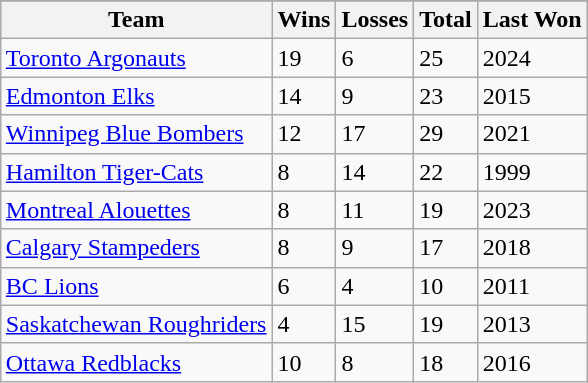<table class="wikitable sortable" style="text-align:left; margin-left:1em; float:right">
<tr>
</tr>
<tr>
<th>Team</th>
<th>Wins</th>
<th>Losses</th>
<th>Total</th>
<th>Last Won</th>
</tr>
<tr>
<td><a href='#'>Toronto Argonauts</a></td>
<td>19</td>
<td>6</td>
<td>25</td>
<td>2024</td>
</tr>
<tr>
<td><a href='#'>Edmonton Elks</a></td>
<td>14</td>
<td>9</td>
<td>23</td>
<td>2015</td>
</tr>
<tr>
<td><a href='#'>Winnipeg Blue Bombers</a></td>
<td>12</td>
<td>17</td>
<td>29</td>
<td>2021</td>
</tr>
<tr>
<td><a href='#'>Hamilton Tiger-Cats</a></td>
<td>8</td>
<td>14</td>
<td>22</td>
<td>1999</td>
</tr>
<tr>
<td><a href='#'>Montreal Alouettes</a></td>
<td>8</td>
<td>11</td>
<td>19</td>
<td>2023</td>
</tr>
<tr>
<td><a href='#'>Calgary Stampeders</a></td>
<td>8</td>
<td>9</td>
<td>17</td>
<td>2018</td>
</tr>
<tr>
<td><a href='#'>BC Lions</a></td>
<td>6</td>
<td>4</td>
<td>10</td>
<td>2011</td>
</tr>
<tr>
<td><a href='#'>Saskatchewan Roughriders</a></td>
<td>4</td>
<td>15</td>
<td>19</td>
<td>2013</td>
</tr>
<tr>
<td><a href='#'>Ottawa Redblacks</a></td>
<td>10</td>
<td>8</td>
<td>18</td>
<td>2016</td>
</tr>
</table>
